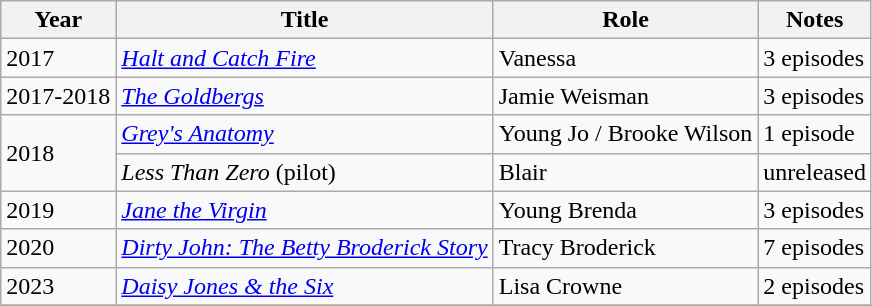<table class="wikitable">
<tr>
<th>Year</th>
<th>Title</th>
<th>Role</th>
<th>Notes</th>
</tr>
<tr>
<td>2017</td>
<td><em><a href='#'>Halt and Catch Fire</a></em></td>
<td>Vanessa</td>
<td>3 episodes</td>
</tr>
<tr>
<td>2017-2018</td>
<td><em><a href='#'>The Goldbergs</a></em></td>
<td>Jamie Weisman</td>
<td>3 episodes</td>
</tr>
<tr>
<td ! rowspan="2" scope="row">2018</td>
<td><em><a href='#'>Grey's Anatomy</a></em></td>
<td>Young Jo / Brooke Wilson</td>
<td>1 episode</td>
</tr>
<tr>
<td><em>Less Than Zero</em> (pilot)</td>
<td>Blair</td>
<td>unreleased</td>
</tr>
<tr>
<td>2019</td>
<td><em><a href='#'>Jane the Virgin</a></em></td>
<td>Young Brenda</td>
<td>3 episodes</td>
</tr>
<tr>
<td>2020</td>
<td><em><a href='#'>Dirty John: The Betty Broderick Story</a></em></td>
<td>Tracy Broderick</td>
<td>7 episodes</td>
</tr>
<tr>
<td>2023</td>
<td><em><a href='#'>Daisy Jones & the Six</a></em></td>
<td>Lisa Crowne</td>
<td>2 episodes</td>
</tr>
<tr>
</tr>
</table>
